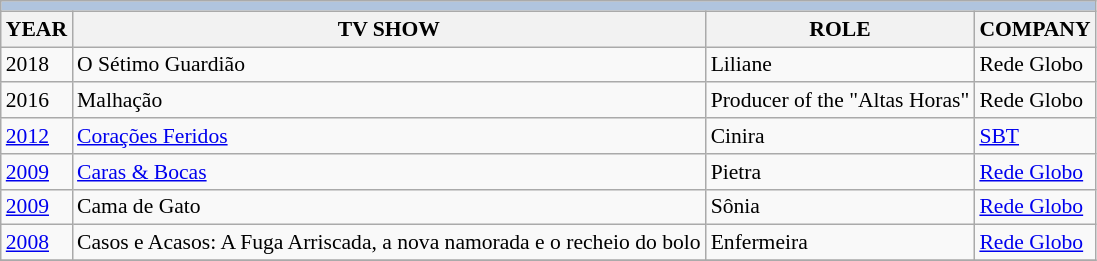<table class="wikitable" style="font-size: 90%;">
<tr>
<th colspan="5" style="background: LightSteelBlue;"></th>
</tr>
<tr>
<th>YEAR</th>
<th>TV SHOW</th>
<th>ROLE</th>
<th>COMPANY</th>
</tr>
<tr>
<td>2018</td>
<td>O Sétimo Guardião</td>
<td>Liliane</td>
<td>Rede Globo</td>
</tr>
<tr>
<td>2016</td>
<td>Malhação</td>
<td>Producer of the "Altas Horas"</td>
<td>Rede Globo</td>
</tr>
<tr>
<td><a href='#'>2012</a></td>
<td><a href='#'>Corações Feridos</a></td>
<td>Cinira</td>
<td><a href='#'>SBT</a></td>
</tr>
<tr>
<td><a href='#'>2009</a></td>
<td><a href='#'>Caras & Bocas</a></td>
<td>Pietra</td>
<td><a href='#'>Rede Globo</a></td>
</tr>
<tr>
<td><a href='#'>2009</a></td>
<td>Cama de Gato</td>
<td>Sônia</td>
<td><a href='#'>Rede Globo</a></td>
</tr>
<tr>
<td><a href='#'>2008</a></td>
<td>Casos e Acasos: A Fuga Arriscada, a nova namorada e o recheio do bolo</td>
<td>Enfermeira</td>
<td><a href='#'>Rede Globo</a></td>
</tr>
<tr>
</tr>
</table>
